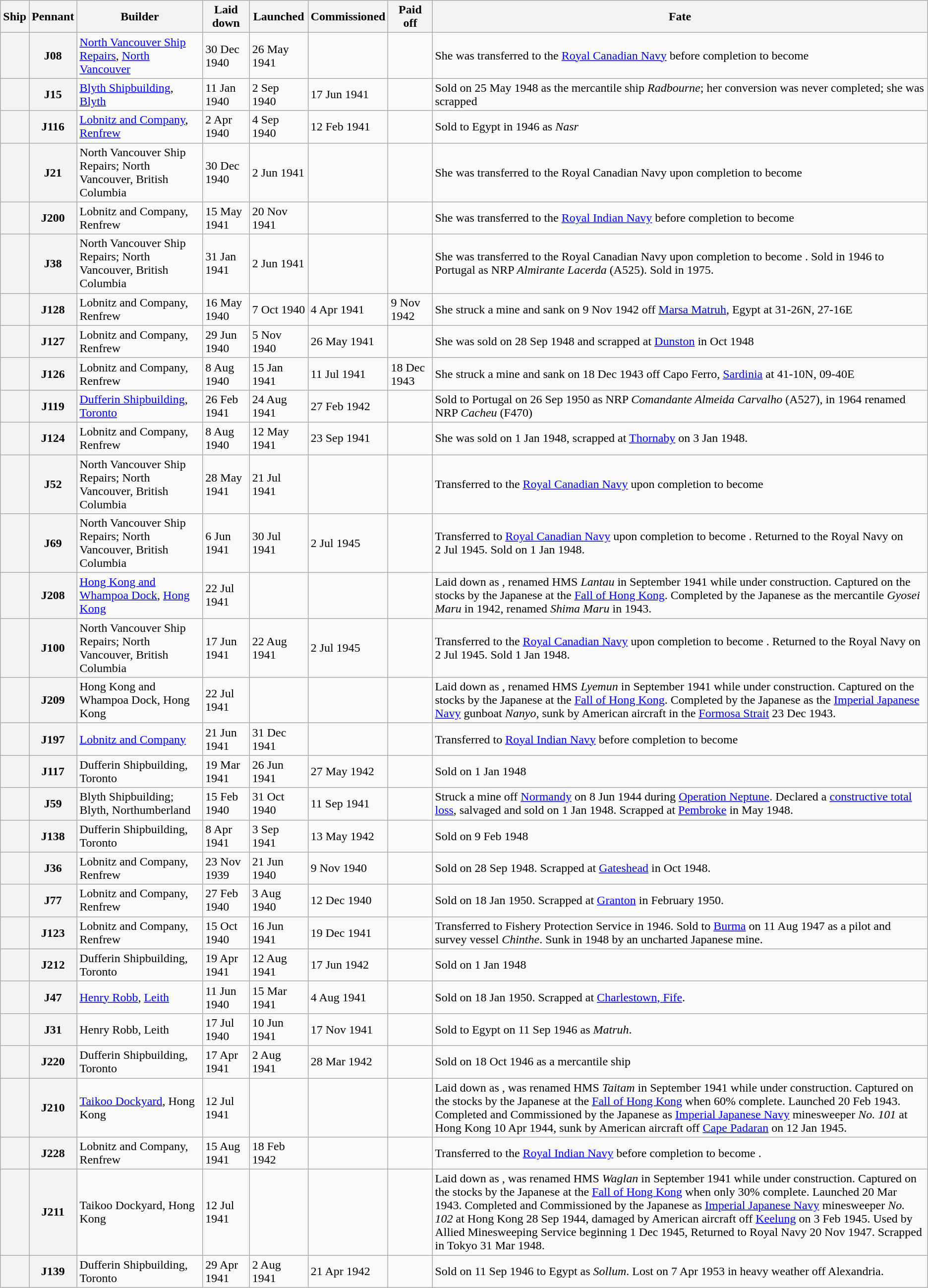<table class="wikitable sortable plainrowheaders">
<tr>
<th scope="col">Ship</th>
<th scope="col">Pennant </th>
<th scope="col">Builder</th>
<th scope="col">Laid down</th>
<th scope="col">Launched</th>
<th scope="col">Commissioned</th>
<th scope="col">Paid off</th>
<th scope="col">Fate</th>
</tr>
<tr>
<th scope="row"></th>
<th scope="row">J08</th>
<td><a href='#'>North Vancouver Ship Repairs</a>, <a href='#'>North Vancouver</a></td>
<td>30 Dec 1940</td>
<td>26 May 1941</td>
<td></td>
<td></td>
<td>She was transferred to the <a href='#'>Royal Canadian Navy</a> before completion to become </td>
</tr>
<tr>
<th scope="row"></th>
<th scope="row">J15</th>
<td><a href='#'>Blyth Shipbuilding</a>, <a href='#'>Blyth</a></td>
<td>11 Jan 1940</td>
<td>2 Sep 1940</td>
<td>17 Jun 1941</td>
<td></td>
<td>Sold on 25 May 1948 as the mercantile ship <em>Radbourne</em>; her conversion was never completed; she was scrapped</td>
</tr>
<tr>
<th scope="row"></th>
<th scope="row">J116</th>
<td><a href='#'>Lobnitz and Company</a>, <a href='#'>Renfrew</a></td>
<td>2 Apr 1940</td>
<td>4 Sep 1940</td>
<td>12 Feb 1941</td>
<td></td>
<td>Sold to Egypt in 1946 as <em>Nasr</em></td>
</tr>
<tr>
<th scope="row"></th>
<th scope="row">J21</th>
<td>North Vancouver Ship Repairs; North Vancouver, British Columbia</td>
<td>30 Dec 1940</td>
<td>2 Jun 1941</td>
<td></td>
<td></td>
<td>She was transferred to the Royal Canadian Navy upon completion to become </td>
</tr>
<tr>
<th scope="row"></th>
<th scope="row">J200</th>
<td>Lobnitz and Company, Renfrew</td>
<td>15 May 1941</td>
<td>20 Nov 1941</td>
<td></td>
<td></td>
<td>She was transferred to the <a href='#'>Royal Indian Navy</a> before completion to become </td>
</tr>
<tr>
<th scope="row"></th>
<th scope="row">J38</th>
<td>North Vancouver Ship Repairs; North Vancouver, British Columbia</td>
<td>31 Jan 1941</td>
<td>2 Jun 1941</td>
<td></td>
<td></td>
<td>She was transferred to the Royal Canadian Navy upon completion to become . Sold in 1946 to Portugal as NRP <em>Almirante Lacerda</em> (A525). Sold in 1975.</td>
</tr>
<tr>
<th scope="row"></th>
<th scope="row">J128</th>
<td>Lobnitz and Company, Renfrew</td>
<td>16 May 1940</td>
<td>7 Oct 1940</td>
<td>4 Apr 1941</td>
<td>9 Nov 1942</td>
<td>She struck a mine and sank on 9 Nov 1942 off <a href='#'>Marsa Matruh</a>, Egypt at 31-26N, 27-16E</td>
</tr>
<tr>
<th scope="row"></th>
<th scope="row">J127</th>
<td>Lobnitz and Company, Renfrew</td>
<td>29 Jun 1940</td>
<td>5 Nov 1940</td>
<td>26 May 1941</td>
<td></td>
<td>She was sold on 28 Sep 1948 and scrapped at <a href='#'>Dunston</a> in Oct 1948</td>
</tr>
<tr>
<th scope="row"></th>
<th scope="row">J126</th>
<td>Lobnitz and Company, Renfrew</td>
<td>8 Aug 1940</td>
<td>15 Jan 1941</td>
<td>11 Jul 1941</td>
<td>18 Dec 1943</td>
<td>She struck a mine and sank on 18 Dec 1943 off Capo Ferro, <a href='#'>Sardinia</a> at 41-10N, 09-40E</td>
</tr>
<tr>
<th scope="row"></th>
<th scope="row">J119</th>
<td><a href='#'>Dufferin Shipbuilding</a>, <a href='#'>Toronto</a></td>
<td>26 Feb 1941</td>
<td>24 Aug 1941</td>
<td>27 Feb 1942</td>
<td></td>
<td>Sold to Portugal on 26 Sep 1950 as NRP <em>Comandante Almeida Carvalho</em> (A527), in 1964 renamed NRP <em>Cacheu</em> (F470)</td>
</tr>
<tr>
<th scope="row"></th>
<th scope="row">J124</th>
<td>Lobnitz and Company, Renfrew</td>
<td>8 Aug 1940</td>
<td>12 May 1941</td>
<td>23 Sep 1941</td>
<td></td>
<td>She was sold on 1 Jan 1948, scrapped at <a href='#'>Thornaby</a> on 3 Jan 1948.</td>
</tr>
<tr>
<th scope="row"></th>
<th scope="row">J52</th>
<td>North Vancouver Ship Repairs; North Vancouver, British Columbia</td>
<td>28 May 1941</td>
<td>21 Jul 1941</td>
<td></td>
<td></td>
<td>Transferred to the <a href='#'>Royal Canadian Navy</a> upon completion to become </td>
</tr>
<tr>
<th scope="row"></th>
<th scope="row">J69</th>
<td>North Vancouver Ship Repairs; North Vancouver, British Columbia</td>
<td>6 Jun 1941</td>
<td>30 Jul 1941</td>
<td>2 Jul 1945</td>
<td></td>
<td>Transferred to <a href='#'>Royal Canadian Navy</a> upon completion to become . Returned to the Royal Navy on 2 Jul 1945. Sold on 1 Jan 1948.</td>
</tr>
<tr>
<th scope="row"></th>
<th scope="row">J208</th>
<td><a href='#'>Hong Kong and Whampoa Dock</a>, <a href='#'>Hong Kong</a></td>
<td>22 Jul 1941</td>
<td></td>
<td></td>
<td></td>
<td>Laid down as , renamed HMS <em>Lantau</em> in September 1941 while under construction. Captured on the stocks by the Japanese at the <a href='#'>Fall of Hong Kong</a>. Completed by the Japanese as the mercantile <em>Gyosei Maru</em> in 1942, renamed <em>Shima Maru</em> in 1943.</td>
</tr>
<tr>
<th scope="row"></th>
<th scope="row">J100</th>
<td>North Vancouver Ship Repairs; North Vancouver, British Columbia</td>
<td>17 Jun 1941</td>
<td>22 Aug 1941</td>
<td>2 Jul 1945</td>
<td></td>
<td>Transferred to the <a href='#'>Royal Canadian Navy</a> upon completion to become . Returned to the Royal Navy on 2 Jul 1945. Sold 1 Jan 1948.</td>
</tr>
<tr>
<th scope="row"></th>
<th scope="row">J209</th>
<td>Hong Kong and Whampoa Dock, Hong Kong</td>
<td>22 Jul 1941</td>
<td></td>
<td></td>
<td></td>
<td>Laid down as , renamed HMS <em>Lyemun</em> in September 1941 while under construction. Captured on the stocks by the Japanese at the <a href='#'>Fall of Hong Kong</a>. Completed by the Japanese as the <a href='#'>Imperial Japanese Navy</a> gunboat <em>Nanyo</em>, sunk by American aircraft in the <a href='#'>Formosa Strait</a> 23 Dec 1943.</td>
</tr>
<tr>
<th scope="row"></th>
<th scope="row">J197</th>
<td><a href='#'>Lobnitz and Company</a></td>
<td>21 Jun 1941</td>
<td>31 Dec 1941</td>
<td></td>
<td></td>
<td>Transferred to <a href='#'>Royal Indian Navy</a> before completion to become </td>
</tr>
<tr>
<th scope="row"></th>
<th scope="row">J117</th>
<td>Dufferin Shipbuilding, Toronto</td>
<td>19 Mar 1941</td>
<td>26 Jun 1941</td>
<td>27 May 1942</td>
<td></td>
<td>Sold on 1 Jan 1948</td>
</tr>
<tr>
<th scope="row"></th>
<th scope="row">J59</th>
<td>Blyth Shipbuilding; Blyth, Northumberland</td>
<td>15 Feb 1940</td>
<td>31 Oct 1940</td>
<td>11 Sep 1941</td>
<td></td>
<td>Struck a mine off <a href='#'>Normandy</a> on 8 Jun 1944 during <a href='#'>Operation Neptune</a>. Declared a <a href='#'>constructive total loss</a>, salvaged and sold on 1 Jan 1948. Scrapped at <a href='#'>Pembroke</a> in May 1948.</td>
</tr>
<tr>
<th scope="row"></th>
<th scope="row">J138</th>
<td>Dufferin Shipbuilding, Toronto</td>
<td>8 Apr 1941</td>
<td>3 Sep 1941</td>
<td>13 May 1942</td>
<td></td>
<td>Sold on 9 Feb 1948</td>
</tr>
<tr>
<th scope="row"></th>
<th scope="row">J36</th>
<td>Lobnitz and Company, Renfrew</td>
<td>23 Nov 1939</td>
<td>21 Jun 1940</td>
<td>9 Nov 1940</td>
<td></td>
<td>Sold on 28 Sep 1948. Scrapped at <a href='#'>Gateshead</a> in Oct 1948.</td>
</tr>
<tr>
<th scope="row"></th>
<th scope="row">J77</th>
<td>Lobnitz and Company, Renfrew</td>
<td>27 Feb 1940</td>
<td>3 Aug 1940</td>
<td>12 Dec 1940</td>
<td></td>
<td>Sold on 18 Jan 1950. Scrapped at <a href='#'>Granton</a> in February 1950.</td>
</tr>
<tr>
<th scope="row"></th>
<th scope="row">J123</th>
<td>Lobnitz and Company, Renfrew</td>
<td>15 Oct 1940</td>
<td>16 Jun 1941</td>
<td>19 Dec 1941</td>
<td></td>
<td>Transferred to Fishery Protection Service in 1946. Sold to <a href='#'>Burma</a> on 11 Aug 1947 as a pilot and survey vessel <em>Chinthe</em>. Sunk in 1948 by an uncharted Japanese mine.</td>
</tr>
<tr>
<th scope="row"></th>
<th scope="row">J212</th>
<td>Dufferin Shipbuilding, Toronto</td>
<td>19 Apr 1941</td>
<td>12 Aug 1941</td>
<td>17 Jun 1942</td>
<td></td>
<td>Sold on 1 Jan 1948</td>
</tr>
<tr>
<th scope="row"></th>
<th scope="row">J47</th>
<td><a href='#'>Henry Robb</a>, <a href='#'>Leith</a></td>
<td>11 Jun 1940</td>
<td>15 Mar 1941</td>
<td>4 Aug 1941</td>
<td></td>
<td>Sold on 18 Jan 1950. Scrapped at <a href='#'>Charlestown, Fife</a>.</td>
</tr>
<tr>
<th scope="row"></th>
<th scope="row">J31</th>
<td>Henry Robb, Leith</td>
<td>17 Jul 1940</td>
<td>10 Jun 1941</td>
<td>17 Nov 1941</td>
<td></td>
<td>Sold to Egypt on 11 Sep 1946 as <em>Matruh</em>.</td>
</tr>
<tr>
<th scope="row"></th>
<th scope="row">J220</th>
<td>Dufferin Shipbuilding, Toronto</td>
<td>17 Apr 1941</td>
<td>2 Aug 1941</td>
<td>28 Mar 1942</td>
<td></td>
<td>Sold on 18 Oct 1946 as a mercantile ship</td>
</tr>
<tr>
<th scope="row"></th>
<th scope="row">J210</th>
<td><a href='#'>Taikoo Dockyard</a>, Hong Kong</td>
<td>12 Jul 1941</td>
<td></td>
<td></td>
<td></td>
<td>Laid down as , was renamed HMS <em>Taitam</em> in September 1941 while under construction. Captured on the stocks by the Japanese at the <a href='#'>Fall of Hong Kong</a> when 60% complete. Launched 20 Feb 1943. Completed and Commissioned by the Japanese as <a href='#'>Imperial Japanese Navy</a> minesweeper <em>No. 101</em> at Hong Kong 10 Apr 1944, sunk by American aircraft off <a href='#'>Cape Padaran</a> on 12 Jan 1945.</td>
</tr>
<tr>
<th scope="row"></th>
<th scope="row">J228</th>
<td>Lobnitz and Company, Renfrew</td>
<td>15 Aug 1941</td>
<td>18 Feb 1942</td>
<td></td>
<td></td>
<td>Transferred to the <a href='#'>Royal Indian Navy</a> before completion to become .</td>
</tr>
<tr>
<th scope="row"></th>
<th scope="row">J211</th>
<td>Taikoo Dockyard, Hong Kong</td>
<td>12 Jul 1941</td>
<td></td>
<td></td>
<td></td>
<td>Laid down as , was renamed HMS <em>Waglan</em> in September 1941 while under construction. Captured on the stocks by the Japanese at the <a href='#'>Fall of Hong Kong</a> when only 30% complete. Launched 20 Mar 1943. Completed and Commissioned by the Japanese as <a href='#'>Imperial Japanese Navy</a> minesweeper <em>No. 102</em> at Hong Kong 28 Sep 1944, damaged by American aircraft off <a href='#'>Keelung</a> on 3 Feb 1945. Used by Allied Minesweeping Service beginning 1 Dec 1945, Returned to Royal Navy 20 Nov 1947. Scrapped in Tokyo 31 Mar 1948.</td>
</tr>
<tr>
<th scope="row"></th>
<th scope="row">J139</th>
<td>Dufferin Shipbuilding, Toronto</td>
<td>29 Apr 1941</td>
<td>2 Aug 1941</td>
<td>21 Apr 1942</td>
<td></td>
<td>Sold on 11 Sep 1946 to Egypt as <em>Sollum</em>. Lost on 7 Apr 1953 in heavy weather off Alexandria.</td>
</tr>
</table>
